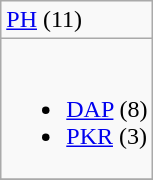<table class="wikitable">
<tr>
<td> <a href='#'>PH</a> (11)</td>
</tr>
<tr>
<td><br><ul><li> <a href='#'>DAP</a> (8)</li><li> <a href='#'>PKR</a> (3)</li></ul></td>
</tr>
<tr>
</tr>
</table>
